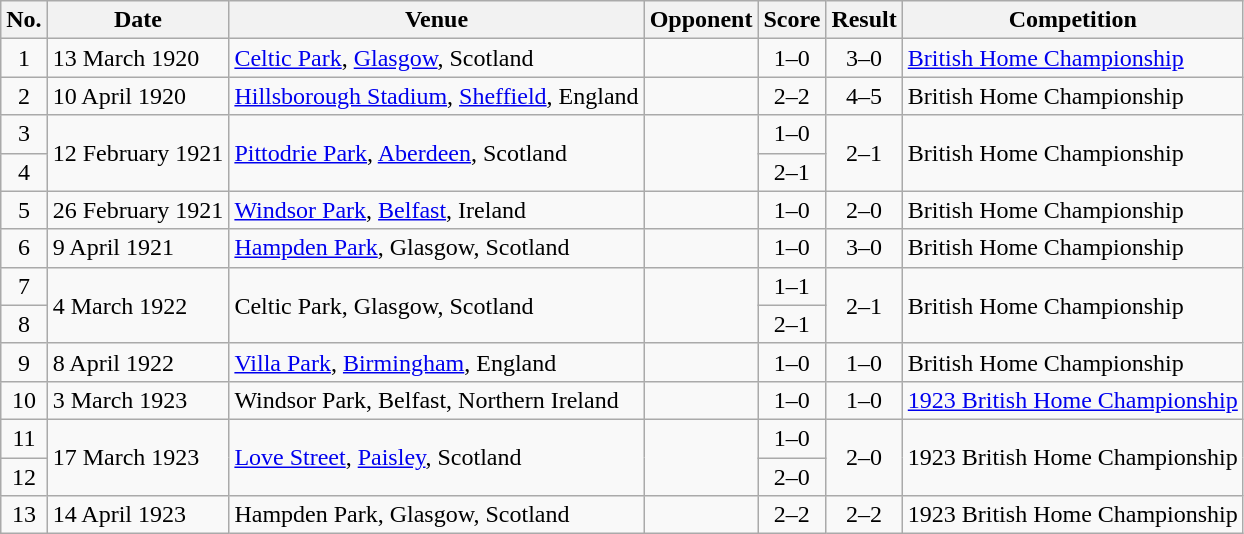<table class="wikitable sortable">
<tr>
<th scope="col">No.</th>
<th scope="col">Date</th>
<th scope="col">Venue</th>
<th scope="col">Opponent</th>
<th scope="col">Score</th>
<th scope="col">Result</th>
<th scope="col">Competition</th>
</tr>
<tr>
<td align="center">1</td>
<td>13 March 1920</td>
<td><a href='#'>Celtic Park</a>, <a href='#'>Glasgow</a>, Scotland</td>
<td></td>
<td align="center">1–0</td>
<td align="center">3–0</td>
<td><a href='#'>British Home Championship</a></td>
</tr>
<tr>
<td align="center">2</td>
<td>10 April 1920</td>
<td><a href='#'>Hillsborough Stadium</a>, <a href='#'>Sheffield</a>, England</td>
<td></td>
<td align="center">2–2</td>
<td align="center">4–5</td>
<td>British Home Championship</td>
</tr>
<tr>
<td align="center">3</td>
<td rowspan="2">12 February 1921</td>
<td rowspan="2"><a href='#'>Pittodrie Park</a>, <a href='#'>Aberdeen</a>, Scotland</td>
<td rowspan="2"></td>
<td align="center">1–0</td>
<td rowspan="2" align="center">2–1</td>
<td rowspan="2">British Home Championship</td>
</tr>
<tr>
<td align="center">4</td>
<td align="center">2–1</td>
</tr>
<tr>
<td align="center">5</td>
<td>26 February 1921</td>
<td><a href='#'>Windsor Park</a>, <a href='#'>Belfast</a>, Ireland</td>
<td></td>
<td align="center">1–0</td>
<td align="center">2–0</td>
<td>British Home Championship</td>
</tr>
<tr>
<td align="center">6</td>
<td>9 April 1921</td>
<td><a href='#'>Hampden Park</a>, Glasgow, Scotland</td>
<td></td>
<td align="center">1–0</td>
<td align="center">3–0</td>
<td>British Home Championship</td>
</tr>
<tr>
<td align="center">7</td>
<td rowspan="2">4 March 1922</td>
<td rowspan="2">Celtic Park, Glasgow, Scotland</td>
<td rowspan="2"></td>
<td align="center">1–1</td>
<td rowspan="2" align="center">2–1</td>
<td rowspan="2">British Home Championship</td>
</tr>
<tr>
<td align="center">8</td>
<td align="center">2–1</td>
</tr>
<tr>
<td align="center">9</td>
<td>8 April 1922</td>
<td><a href='#'>Villa Park</a>, <a href='#'>Birmingham</a>, England</td>
<td></td>
<td align="center">1–0</td>
<td align="center">1–0</td>
<td>British Home Championship</td>
</tr>
<tr>
<td align="center">10</td>
<td>3 March 1923</td>
<td>Windsor Park, Belfast, Northern Ireland</td>
<td></td>
<td align="center">1–0</td>
<td align="center">1–0</td>
<td><a href='#'>1923 British Home Championship</a></td>
</tr>
<tr>
<td align="center">11</td>
<td rowspan="2">17 March 1923</td>
<td rowspan="2"><a href='#'>Love Street</a>, <a href='#'>Paisley</a>, Scotland</td>
<td rowspan="2"></td>
<td align="center">1–0</td>
<td rowspan="2" align="center">2–0</td>
<td rowspan="2">1923 British Home Championship</td>
</tr>
<tr>
<td align="center">12</td>
<td align="center">2–0</td>
</tr>
<tr>
<td align="center">13</td>
<td>14 April 1923</td>
<td>Hampden Park, Glasgow, Scotland</td>
<td></td>
<td align="center">2–2</td>
<td align="center">2–2</td>
<td>1923 British Home Championship</td>
</tr>
</table>
